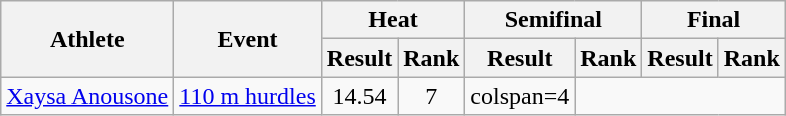<table class="wikitable">
<tr>
<th rowspan="2">Athlete</th>
<th rowspan="2">Event</th>
<th colspan="2">Heat</th>
<th colspan="2">Semifinal</th>
<th colspan="2">Final</th>
</tr>
<tr>
<th>Result</th>
<th>Rank</th>
<th>Result</th>
<th>Rank</th>
<th>Result</th>
<th>Rank</th>
</tr>
<tr style=text-align:center>
<td style=text-align:left><a href='#'>Xaysa Anousone</a></td>
<td style=text-align:left><a href='#'>110 m hurdles</a></td>
<td>14.54</td>
<td>7</td>
<td>colspan=4 </td>
</tr>
</table>
